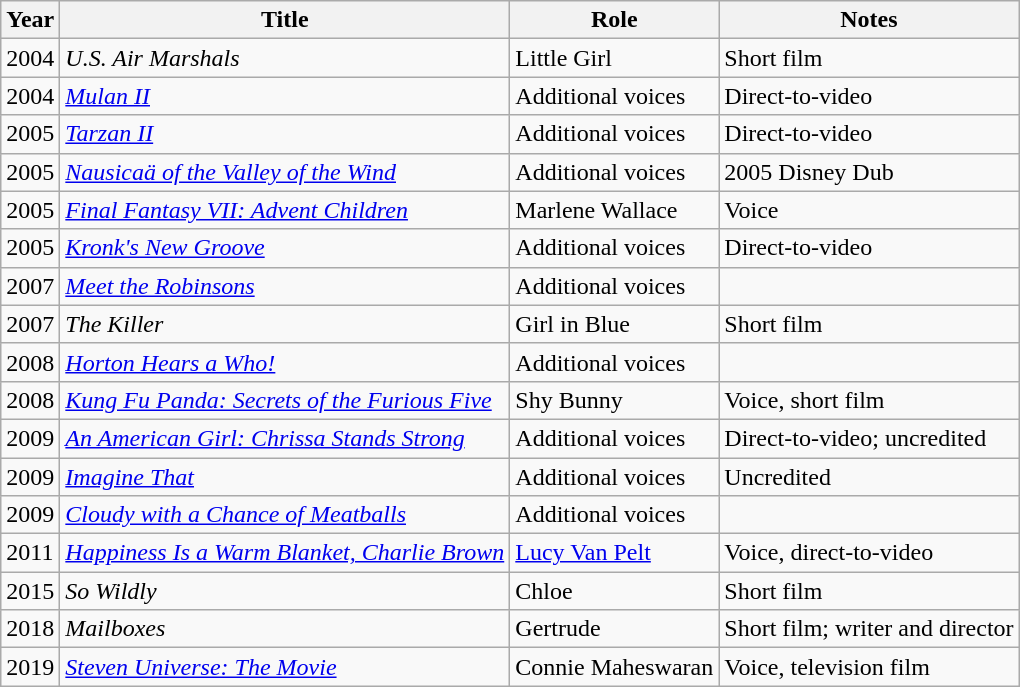<table class="wikitable sortable">
<tr>
<th>Year</th>
<th>Title</th>
<th>Role</th>
<th class="unsortable">Notes</th>
</tr>
<tr>
<td>2004</td>
<td><em>U.S. Air Marshals</em></td>
<td>Little Girl</td>
<td>Short film</td>
</tr>
<tr>
<td>2004</td>
<td><em><a href='#'>Mulan II</a></em></td>
<td>Additional voices</td>
<td>Direct-to-video</td>
</tr>
<tr>
<td>2005</td>
<td><em><a href='#'>Tarzan II</a></em></td>
<td>Additional voices</td>
<td>Direct-to-video</td>
</tr>
<tr>
<td>2005</td>
<td><em><a href='#'>Nausicaä of the Valley of the Wind</a></em></td>
<td>Additional voices</td>
<td>2005 Disney Dub</td>
</tr>
<tr>
<td>2005</td>
<td><em><a href='#'>Final Fantasy VII: Advent Children </a></em></td>
<td>Marlene Wallace</td>
<td>Voice</td>
</tr>
<tr>
<td>2005</td>
<td><em><a href='#'>Kronk's New Groove</a></em></td>
<td>Additional voices</td>
<td>Direct-to-video</td>
</tr>
<tr>
<td>2007</td>
<td><em><a href='#'>Meet the Robinsons</a></em></td>
<td>Additional voices</td>
<td></td>
</tr>
<tr>
<td>2007</td>
<td><em>The Killer</em></td>
<td>Girl in Blue</td>
<td>Short film</td>
</tr>
<tr>
<td>2008</td>
<td><em><a href='#'>Horton Hears a Who!</a></em></td>
<td>Additional voices</td>
<td></td>
</tr>
<tr>
<td>2008</td>
<td><em><a href='#'>Kung Fu Panda: Secrets of the Furious Five</a></em></td>
<td>Shy Bunny</td>
<td>Voice, short film</td>
</tr>
<tr>
<td>2009</td>
<td><em><a href='#'>An American Girl: Chrissa Stands Strong</a></em></td>
<td>Additional voices</td>
<td>Direct-to-video; uncredited</td>
</tr>
<tr>
<td>2009</td>
<td><em><a href='#'>Imagine That</a></em></td>
<td>Additional voices</td>
<td>Uncredited</td>
</tr>
<tr>
<td>2009</td>
<td><em><a href='#'>Cloudy with a Chance of Meatballs</a></em></td>
<td>Additional voices</td>
<td></td>
</tr>
<tr>
<td>2011</td>
<td><em><a href='#'>Happiness Is a Warm Blanket, Charlie Brown</a></em></td>
<td><a href='#'>Lucy Van Pelt</a></td>
<td>Voice, direct-to-video</td>
</tr>
<tr>
<td>2015</td>
<td><em>So Wildly</em></td>
<td>Chloe</td>
<td>Short film</td>
</tr>
<tr>
<td>2018</td>
<td><em>Mailboxes</em></td>
<td>Gertrude</td>
<td>Short film; writer and director</td>
</tr>
<tr>
<td>2019</td>
<td><em><a href='#'>Steven Universe: The Movie</a></em></td>
<td>Connie Maheswaran</td>
<td>Voice, television film</td>
</tr>
</table>
